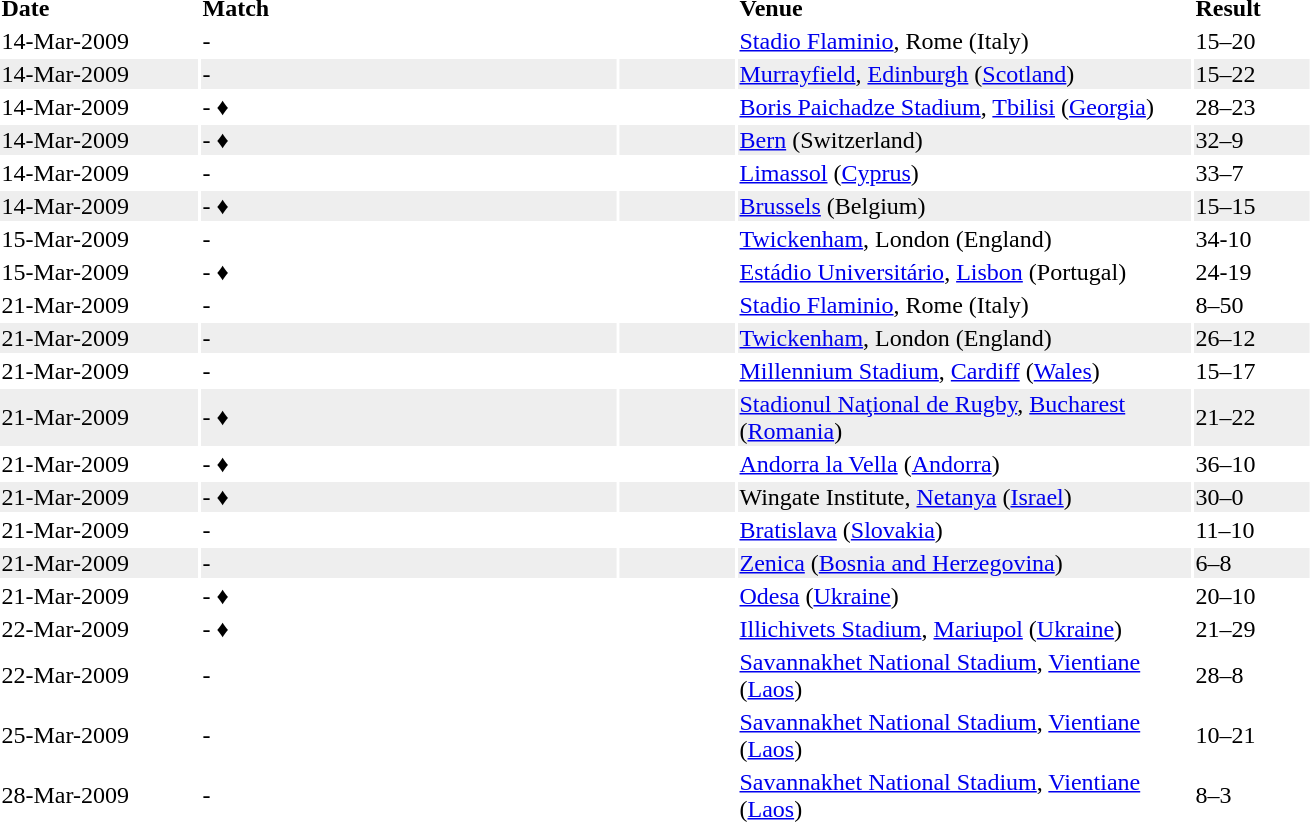<table>
<tr ---->
<td width="130"><strong>Date</strong></td>
<td width="275"><strong>Match</strong></td>
<td width="75"></td>
<td width="300"><strong>Venue</strong></td>
<td width="75"><strong>Result</strong></td>
</tr>
<tr ---->
<td>14-Mar-2009</td>
<td> - <strong></strong></td>
<td><br></td>
<td><a href='#'>Stadio Flaminio</a>, Rome (Italy)</td>
<td>15–20</td>
</tr>
<tr ---- bgcolor="#eeeeee">
<td>14-Mar-2009</td>
<td> - <strong></strong></td>
<td><br></td>
<td><a href='#'>Murrayfield</a>, <a href='#'>Edinburgh</a> (<a href='#'>Scotland</a>)</td>
<td>15–22</td>
</tr>
<tr ---->
<td>14-Mar-2009</td>
<td><strong></strong> -  ♦</td>
<td><br></td>
<td><a href='#'>Boris Paichadze Stadium</a>, <a href='#'>Tbilisi</a> (<a href='#'>Georgia</a>)</td>
<td>28–23</td>
</tr>
<tr ---- bgcolor="#eeeeee">
<td>14-Mar-2009</td>
<td><strong></strong> -  ♦</td>
<td><br></td>
<td><a href='#'>Bern</a> (Switzerland)</td>
<td>32–9</td>
</tr>
<tr ---->
<td>14-Mar-2009</td>
<td><strong></strong> - </td>
<td><br></td>
<td><a href='#'>Limassol</a> (<a href='#'>Cyprus</a>)</td>
<td>33–7</td>
</tr>
<tr ---- bgcolor="#eeeeee">
<td>14-Mar-2009</td>
<td> -  ♦</td>
<td><br></td>
<td><a href='#'>Brussels</a> (Belgium)</td>
<td>15–15</td>
</tr>
<tr ---->
<td>15-Mar-2009</td>
<td><strong></strong> - </td>
<td><br></td>
<td><a href='#'>Twickenham</a>, London (England)</td>
<td>34-10</td>
</tr>
<tr ----bgcolor="#eeeeee">
<td>15-Mar-2009</td>
<td><strong></strong> -  ♦</td>
<td><br></td>
<td><a href='#'>Estádio Universitário</a>, <a href='#'>Lisbon</a> (Portugal)</td>
<td>24-19</td>
</tr>
<tr ---->
<td>21-Mar-2009</td>
<td> - <strong></strong></td>
<td><br></td>
<td><a href='#'>Stadio Flaminio</a>, Rome (Italy)</td>
<td>8–50</td>
</tr>
<tr ---- bgcolor="#eeeeee">
<td>21-Mar-2009</td>
<td><strong></strong> - </td>
<td><br></td>
<td><a href='#'>Twickenham</a>, London (England)</td>
<td>26–12</td>
</tr>
<tr ---->
<td>21-Mar-2009</td>
<td> - <strong></strong></td>
<td><br></td>
<td><a href='#'>Millennium Stadium</a>, <a href='#'>Cardiff</a> (<a href='#'>Wales</a>)</td>
<td>15–17</td>
</tr>
<tr ---- bgcolor="#eeeeee">
<td>21-Mar-2009</td>
<td> - <strong></strong> ♦</td>
<td><br></td>
<td><a href='#'>Stadionul Naţional de Rugby</a>, <a href='#'>Bucharest</a> (<a href='#'>Romania</a>)</td>
<td>21–22</td>
</tr>
<tr ---->
<td>21-Mar-2009</td>
<td><strong></strong> -  ♦</td>
<td><br></td>
<td><a href='#'>Andorra la Vella</a> (<a href='#'>Andorra</a>)</td>
<td>36–10</td>
</tr>
<tr ---- bgcolor="#eeeeee">
<td>21-Mar-2009</td>
<td><strong></strong> -  ♦</td>
<td><br></td>
<td>Wingate Institute, <a href='#'>Netanya</a> (<a href='#'>Israel</a>)</td>
<td>30–0</td>
</tr>
<tr ---->
<td>21-Mar-2009</td>
<td><strong></strong> - </td>
<td><br></td>
<td><a href='#'>Bratislava</a> (<a href='#'>Slovakia</a>)</td>
<td>11–10</td>
</tr>
<tr ---- bgcolor="#eeeeee">
<td>21-Mar-2009</td>
<td> - <strong></strong></td>
<td><br></td>
<td><a href='#'>Zenica</a> (<a href='#'>Bosnia and Herzegovina</a>)</td>
<td>6–8</td>
</tr>
<tr ---->
<td>21-Mar-2009</td>
<td><strong></strong> -  ♦</td>
<td><br></td>
<td><a href='#'>Odesa</a> (<a href='#'>Ukraine</a>)</td>
<td>20–10</td>
</tr>
<tr ----bgcolor="#eeeeee">
<td>22-Mar-2009</td>
<td> - <strong></strong> ♦</td>
<td><br></td>
<td><a href='#'>Illichivets Stadium</a>, <a href='#'>Mariupol</a> (<a href='#'>Ukraine</a>)</td>
<td>21–29</td>
</tr>
<tr ---->
<td>22-Mar-2009</td>
<td><strong></strong> - </td>
<td><br></td>
<td><a href='#'>Savannakhet National Stadium</a>, <a href='#'>Vientiane</a> (<a href='#'>Laos</a>)</td>
<td>28–8</td>
</tr>
<tr ----bgcolor="#eeeeee">
<td>25-Mar-2009</td>
<td> - <strong></strong></td>
<td><br></td>
<td><a href='#'>Savannakhet National Stadium</a>, <a href='#'>Vientiane</a> (<a href='#'>Laos</a>)</td>
<td>10–21</td>
</tr>
<tr ---->
<td>28-Mar-2009</td>
<td><strong></strong> - </td>
<td><br></td>
<td><a href='#'>Savannakhet National Stadium</a>, <a href='#'>Vientiane</a> (<a href='#'>Laos</a>)</td>
<td>8–3</td>
</tr>
</table>
